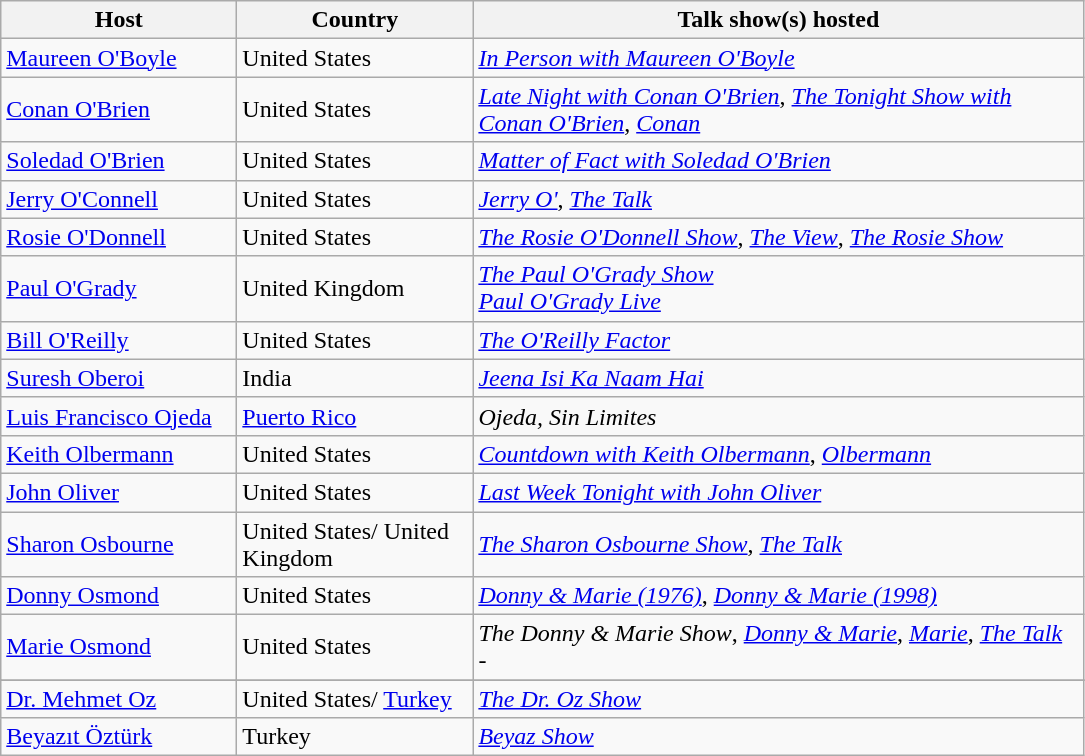<table class="wikitable">
<tr>
<th width="150">Host</th>
<th width="150">Country</th>
<th width="400">Talk show(s) hosted</th>
</tr>
<tr>
<td><a href='#'>Maureen O'Boyle</a></td>
<td> United States</td>
<td><em><a href='#'>In Person with Maureen O'Boyle</a></em></td>
</tr>
<tr>
<td><a href='#'>Conan O'Brien</a></td>
<td> United States</td>
<td><em><a href='#'>Late Night with Conan O'Brien</a></em>, <em><a href='#'>The Tonight Show with Conan O'Brien</a></em>, <a href='#'><em>Conan</em></a></td>
</tr>
<tr>
<td><a href='#'>Soledad O'Brien</a></td>
<td> United States</td>
<td><em><a href='#'>Matter of Fact with Soledad O'Brien</a></em></td>
</tr>
<tr>
<td><a href='#'>Jerry O'Connell</a></td>
<td> United States</td>
<td><em><a href='#'>Jerry O'</a></em>, <em><a href='#'>The Talk</a></em></td>
</tr>
<tr>
<td><a href='#'>Rosie O'Donnell</a></td>
<td> United States</td>
<td><em><a href='#'>The Rosie O'Donnell Show</a></em>, <em><a href='#'>The View</a></em>, <em><a href='#'>The Rosie Show</a></em></td>
</tr>
<tr>
<td><a href='#'>Paul O'Grady</a></td>
<td> United Kingdom</td>
<td><em><a href='#'>The Paul O'Grady Show</a></em><br><em><a href='#'>Paul O'Grady Live</a></em></td>
</tr>
<tr>
<td><a href='#'>Bill O'Reilly</a></td>
<td> United States</td>
<td><em><a href='#'>The O'Reilly Factor</a></em></td>
</tr>
<tr>
<td><a href='#'>Suresh Oberoi</a></td>
<td> India</td>
<td><em><a href='#'>Jeena Isi Ka Naam Hai</a></em></td>
</tr>
<tr>
<td><a href='#'>Luis Francisco Ojeda</a></td>
<td> <a href='#'>Puerto Rico</a></td>
<td><em>Ojeda, Sin Limites</em></td>
</tr>
<tr>
<td><a href='#'>Keith Olbermann</a></td>
<td> United States</td>
<td><em><a href='#'>Countdown with Keith Olbermann</a></em>, <em><a href='#'>Olbermann</a></em></td>
</tr>
<tr>
<td><a href='#'>John Oliver</a></td>
<td> United States</td>
<td><em><a href='#'>Last Week Tonight with John Oliver</a></em></td>
</tr>
<tr>
<td><a href='#'>Sharon Osbourne</a></td>
<td> United States/ United Kingdom</td>
<td><em><a href='#'>The Sharon Osbourne Show</a></em>, <em><a href='#'>The Talk</a></em></td>
</tr>
<tr>
<td><a href='#'>Donny Osmond</a></td>
<td> United States</td>
<td><em><a href='#'>Donny & Marie (1976)</a></em>, <em><a href='#'>Donny & Marie (1998)</a></em></td>
</tr>
<tr>
<td><a href='#'>Marie Osmond</a></td>
<td> United States</td>
<td><em>The Donny & Marie Show</em>,  <em><a href='#'>Donny & Marie</a></em>, <em><a href='#'>Marie</a></em>, <em><a href='#'>The Talk</a></em><br>-</td>
</tr>
<tr>
</tr>
<tr>
<td><a href='#'>Dr. Mehmet Oz</a></td>
<td> United States/ <a href='#'>Turkey</a></td>
<td><em><a href='#'>The Dr. Oz Show</a></em></td>
</tr>
<tr>
<td><a href='#'>Beyazıt Öztürk</a></td>
<td> Turkey</td>
<td><em><a href='#'>Beyaz Show</a></em></td>
</tr>
</table>
